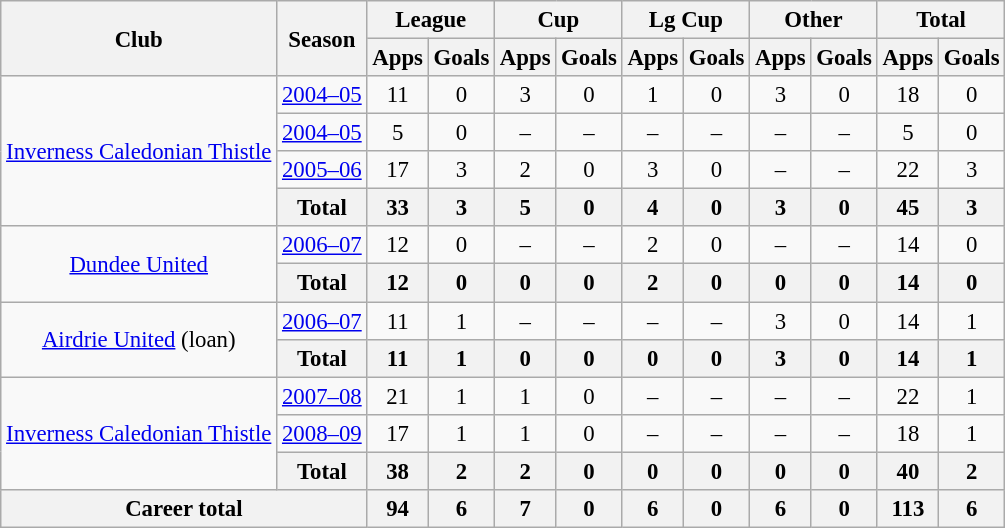<table class="wikitable" style="font-size:95%; text-align:center">
<tr>
<th rowspan="2">Club</th>
<th rowspan="2">Season</th>
<th colspan="2">League</th>
<th colspan="2">Cup</th>
<th colspan="2">Lg Cup</th>
<th colspan="2">Other</th>
<th colspan="2">Total</th>
</tr>
<tr>
<th>Apps</th>
<th>Goals</th>
<th>Apps</th>
<th>Goals</th>
<th>Apps</th>
<th>Goals</th>
<th>Apps</th>
<th>Goals</th>
<th>Apps</th>
<th>Goals</th>
</tr>
<tr>
<td rowspan="4"><a href='#'>Inverness Caledonian Thistle</a></td>
<td><a href='#'>2004–05</a></td>
<td>11</td>
<td>0</td>
<td>3</td>
<td>0</td>
<td>1</td>
<td>0</td>
<td>3</td>
<td>0</td>
<td>18</td>
<td>0</td>
</tr>
<tr>
<td><a href='#'>2004–05</a></td>
<td>5</td>
<td>0</td>
<td>–</td>
<td>–</td>
<td>–</td>
<td>–</td>
<td>–</td>
<td>–</td>
<td>5</td>
<td>0</td>
</tr>
<tr>
<td><a href='#'>2005–06</a></td>
<td>17</td>
<td>3</td>
<td>2</td>
<td>0</td>
<td>3</td>
<td>0</td>
<td>–</td>
<td>–</td>
<td>22</td>
<td>3</td>
</tr>
<tr>
<th>Total</th>
<th>33</th>
<th>3</th>
<th>5</th>
<th>0</th>
<th>4</th>
<th>0</th>
<th>3</th>
<th>0</th>
<th>45</th>
<th>3</th>
</tr>
<tr>
<td rowspan="2"><a href='#'>Dundee United</a></td>
<td><a href='#'>2006–07</a></td>
<td>12</td>
<td>0</td>
<td>–</td>
<td>–</td>
<td>2</td>
<td>0</td>
<td>–</td>
<td>–</td>
<td>14</td>
<td>0</td>
</tr>
<tr>
<th>Total</th>
<th>12</th>
<th>0</th>
<th>0</th>
<th>0</th>
<th>2</th>
<th>0</th>
<th>0</th>
<th>0</th>
<th>14</th>
<th>0</th>
</tr>
<tr>
<td rowspan="2"><a href='#'>Airdrie United</a> (loan)</td>
<td><a href='#'>2006–07</a></td>
<td>11</td>
<td>1</td>
<td>–</td>
<td>–</td>
<td>–</td>
<td>–</td>
<td>3</td>
<td>0</td>
<td>14</td>
<td>1</td>
</tr>
<tr>
<th>Total</th>
<th>11</th>
<th>1</th>
<th>0</th>
<th>0</th>
<th>0</th>
<th>0</th>
<th>3</th>
<th>0</th>
<th>14</th>
<th>1</th>
</tr>
<tr>
<td rowspan="3"><a href='#'>Inverness Caledonian Thistle</a></td>
<td><a href='#'>2007–08</a></td>
<td>21</td>
<td>1</td>
<td>1</td>
<td>0</td>
<td>–</td>
<td>–</td>
<td>–</td>
<td>–</td>
<td>22</td>
<td>1</td>
</tr>
<tr>
<td><a href='#'>2008–09</a></td>
<td>17</td>
<td>1</td>
<td>1</td>
<td>0</td>
<td>–</td>
<td>–</td>
<td>–</td>
<td>–</td>
<td>18</td>
<td>1</td>
</tr>
<tr>
<th>Total</th>
<th>38</th>
<th>2</th>
<th>2</th>
<th>0</th>
<th>0</th>
<th>0</th>
<th>0</th>
<th>0</th>
<th>40</th>
<th>2</th>
</tr>
<tr>
<th colspan="2">Career total</th>
<th>94</th>
<th>6</th>
<th>7</th>
<th>0</th>
<th>6</th>
<th>0</th>
<th>6</th>
<th>0</th>
<th>113</th>
<th>6</th>
</tr>
</table>
